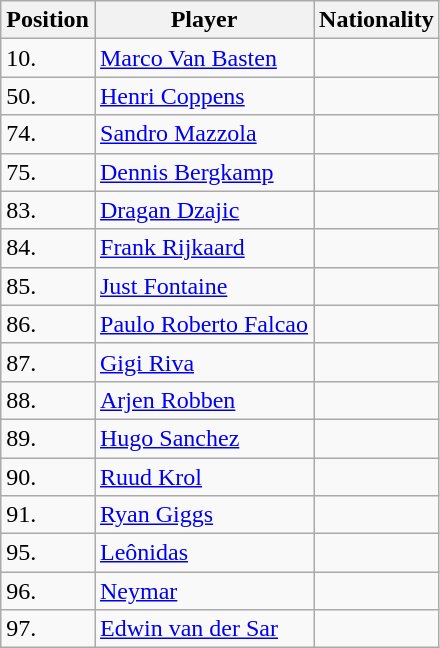<table class="wikitable">
<tr>
<th>Position</th>
<th>Player</th>
<th>Nationality</th>
</tr>
<tr>
<td>10.</td>
<td><a href='#'>Marco Van Basten</a></td>
<td></td>
</tr>
<tr>
<td>50.</td>
<td><a href='#'>Henri Coppens</a></td>
<td></td>
</tr>
<tr>
<td>74.</td>
<td><a href='#'>Sandro Mazzola</a></td>
<td></td>
</tr>
<tr>
<td>75.</td>
<td><a href='#'>Dennis Bergkamp</a></td>
<td></td>
</tr>
<tr>
<td>83.</td>
<td><a href='#'>Dragan Dzajic</a></td>
<td></td>
</tr>
<tr>
<td>84.</td>
<td><a href='#'>Frank Rijkaard</a></td>
<td></td>
</tr>
<tr>
<td>85.</td>
<td><a href='#'>Just Fontaine</a></td>
<td></td>
</tr>
<tr>
<td>86.</td>
<td><a href='#'>Paulo Roberto Falcao</a></td>
<td></td>
</tr>
<tr>
<td>87.</td>
<td><a href='#'>Gigi Riva</a></td>
<td></td>
</tr>
<tr>
<td>88.</td>
<td><a href='#'>Arjen Robben</a></td>
<td></td>
</tr>
<tr>
<td>89.</td>
<td><a href='#'>Hugo Sanchez</a></td>
<td></td>
</tr>
<tr>
<td>90.</td>
<td><a href='#'>Ruud Krol</a></td>
<td></td>
</tr>
<tr>
<td>91.</td>
<td><a href='#'>Ryan Giggs</a></td>
<td></td>
</tr>
<tr>
<td>95.</td>
<td><a href='#'>Leônidas</a></td>
<td></td>
</tr>
<tr>
<td>96.</td>
<td><a href='#'>Neymar</a></td>
<td></td>
</tr>
<tr>
<td>97.</td>
<td><a href='#'>Edwin van der Sar</a></td>
<td></td>
</tr>
</table>
